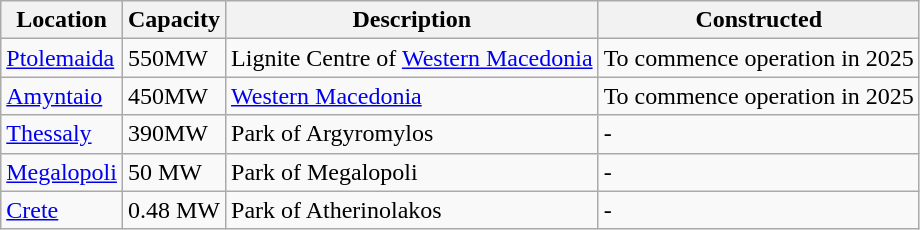<table class="wikitable">
<tr>
<th>Location</th>
<th>Capacity</th>
<th>Description</th>
<th>Constructed</th>
</tr>
<tr>
<td><a href='#'>Ptolemaida</a></td>
<td>550MW</td>
<td>Lignite Centre of <a href='#'>Western Macedonia</a></td>
<td>To commence operation in 2025</td>
</tr>
<tr>
<td><a href='#'>Amyntaio</a></td>
<td>450MW</td>
<td><a href='#'>Western Macedonia</a></td>
<td>To commence operation in 2025</td>
</tr>
<tr>
<td><a href='#'>Thessaly</a></td>
<td>390MW</td>
<td>Park of Argyromylos</td>
<td>-</td>
</tr>
<tr>
<td><a href='#'>Megalopoli</a></td>
<td>50 MW</td>
<td>Park of Megalopoli</td>
<td>-</td>
</tr>
<tr>
<td><a href='#'>Crete</a></td>
<td>0.48 MW</td>
<td>Park of Atherinolakos</td>
<td>-</td>
</tr>
</table>
